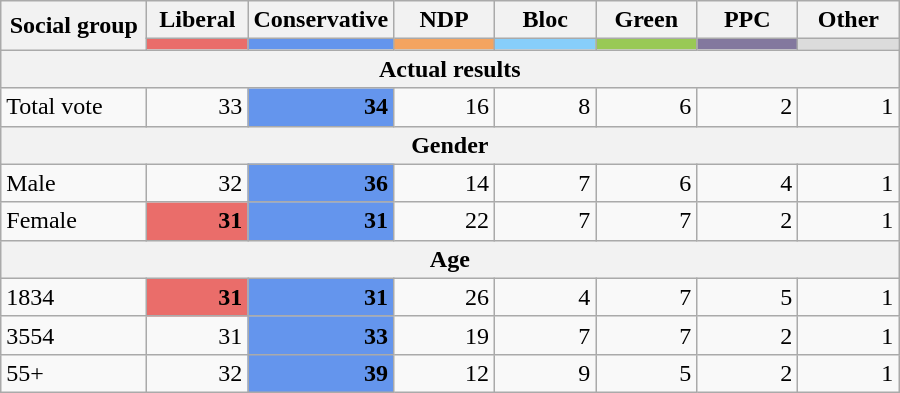<table class="wikitable" style="text-align:right">
<tr>
<th style="width:90px;" rowspan="2">Social group</th>
<th style="width:60px;">Liberal</th>
<th style="width:60px;">Conservative</th>
<th style="width:60px;">NDP</th>
<th style="width:60px;">Bloc</th>
<th style="width:60px;">Green</th>
<th style="width:60px;">PPC</th>
<th style="width:60px;">Other</th>
</tr>
<tr>
<th style="background-color:#EA6D6A;"></th>
<th style="background-color:#6495ED;"></th>
<th style="background-color:#F4A460;"></th>
<th style="background-color:#87CEFA;"></th>
<th style="background-color:#99C955;"></th>
<th style="background-color:#83789E;"></th>
<th style="background-color:#DCDCDC;"></th>
</tr>
<tr>
<th colspan="8">Actual results</th>
</tr>
<tr>
<td style="text-align:left">Total vote</td>
<td>33</td>
<td style="background-color:#6495ED;"><strong>34</strong></td>
<td>16</td>
<td>8</td>
<td>6</td>
<td>2</td>
<td>1</td>
</tr>
<tr>
<th colspan="8">Gender</th>
</tr>
<tr>
<td style="text-align:left">Male</td>
<td>32</td>
<td style="background-color:#6495ED;"><strong>36</strong></td>
<td>14</td>
<td>7</td>
<td>6</td>
<td>4</td>
<td>1</td>
</tr>
<tr>
<td style="text-align:left">Female</td>
<td style="background-color:#EA6D6A;"><strong>31</strong></td>
<td style="background-color:#6495ED;"><strong>31</strong></td>
<td>22</td>
<td>7</td>
<td>7</td>
<td>2</td>
<td>1</td>
</tr>
<tr>
<th colspan="8">Age</th>
</tr>
<tr>
<td style="text-align:left">1834</td>
<td style="background-color:#EA6D6A;"><strong>31</strong></td>
<td style="background-color:#6495ED;"><strong>31</strong></td>
<td>26</td>
<td>4</td>
<td>7</td>
<td>5</td>
<td>1</td>
</tr>
<tr>
<td style="text-align:left">3554</td>
<td>31</td>
<td style="background-color:#6495ED;"><strong>33</strong></td>
<td>19</td>
<td>7</td>
<td>7</td>
<td>2</td>
<td>1</td>
</tr>
<tr>
<td style="text-align:left">55+</td>
<td>32</td>
<td style="background-color:#6495ED;"><strong>39</strong></td>
<td>12</td>
<td>9</td>
<td>5</td>
<td>2</td>
<td>1</td>
</tr>
</table>
